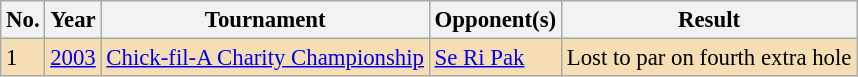<table class="wikitable" style="font-size:95%;">
<tr>
<th>No.</th>
<th>Year</th>
<th>Tournament</th>
<th>Opponent(s)</th>
<th>Result</th>
</tr>
<tr style="background:#F5DEB3;">
<td>1</td>
<td><a href='#'>2003</a></td>
<td><a href='#'>Chick-fil-A Charity Championship</a></td>
<td> <a href='#'>Se Ri Pak</a></td>
<td>Lost to par on fourth extra hole</td>
</tr>
</table>
